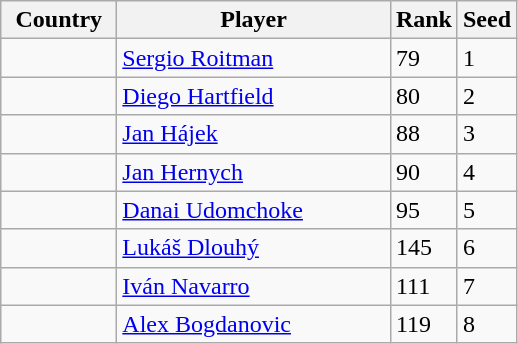<table class="sortable wikitable">
<tr>
<th width="70">Country</th>
<th width="175">Player</th>
<th>Rank</th>
<th>Seed</th>
</tr>
<tr>
<td></td>
<td><a href='#'>Sergio Roitman</a></td>
<td>79</td>
<td>1</td>
</tr>
<tr>
<td></td>
<td><a href='#'>Diego Hartfield</a></td>
<td>80</td>
<td>2</td>
</tr>
<tr>
<td></td>
<td><a href='#'>Jan Hájek</a></td>
<td>88</td>
<td>3</td>
</tr>
<tr>
<td></td>
<td><a href='#'>Jan Hernych</a></td>
<td>90</td>
<td>4</td>
</tr>
<tr>
<td></td>
<td><a href='#'>Danai Udomchoke</a></td>
<td>95</td>
<td>5</td>
</tr>
<tr>
<td></td>
<td><a href='#'>Lukáš Dlouhý</a></td>
<td>145</td>
<td>6</td>
</tr>
<tr>
<td></td>
<td><a href='#'>Iván Navarro</a></td>
<td>111</td>
<td>7</td>
</tr>
<tr>
<td></td>
<td><a href='#'>Alex Bogdanovic</a></td>
<td>119</td>
<td>8</td>
</tr>
</table>
